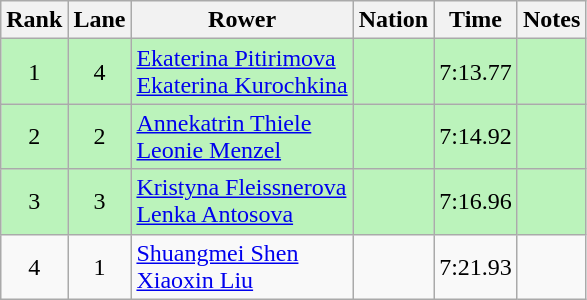<table class="wikitable sortable" style="text-align:center">
<tr>
<th>Rank</th>
<th>Lane</th>
<th>Rower</th>
<th>Nation</th>
<th>Time</th>
<th>Notes</th>
</tr>
<tr bgcolor=bbf3bb>
<td>1</td>
<td>4</td>
<td align=left><a href='#'>Ekaterina Pitirimova</a><br><a href='#'>Ekaterina Kurochkina</a></td>
<td align=left></td>
<td>7:13.77</td>
<td></td>
</tr>
<tr bgcolor=bbf3bb>
<td>2</td>
<td>2</td>
<td align=left><a href='#'>Annekatrin Thiele</a><br><a href='#'>Leonie Menzel</a></td>
<td align=left></td>
<td>7:14.92</td>
<td></td>
</tr>
<tr bgcolor=bbf3bb>
<td>3</td>
<td>3</td>
<td align=left><a href='#'>Kristyna Fleissnerova</a><br><a href='#'>Lenka Antosova</a></td>
<td align=left></td>
<td>7:16.96</td>
<td></td>
</tr>
<tr>
<td>4</td>
<td>1</td>
<td align=left><a href='#'>Shuangmei Shen</a><br><a href='#'>Xiaoxin Liu</a></td>
<td align=left></td>
<td>7:21.93</td>
<td></td>
</tr>
</table>
